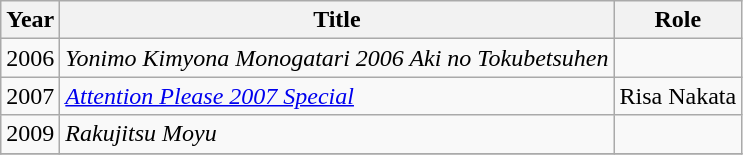<table class="wikitable">
<tr>
<th>Year</th>
<th>Title</th>
<th>Role</th>
</tr>
<tr>
<td>2006</td>
<td><em>Yonimo Kimyona Monogatari 2006 Aki no Tokubetsuhen</em></td>
<td></td>
</tr>
<tr>
<td>2007</td>
<td><em><a href='#'>Attention Please 2007 Special</a></em></td>
<td>Risa Nakata</td>
</tr>
<tr>
<td>2009</td>
<td><em>Rakujitsu Moyu</em></td>
<td></td>
</tr>
<tr>
</tr>
</table>
